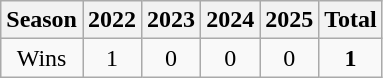<table class="wikitable">
<tr>
<th>Season</th>
<th>2022</th>
<th>2023</th>
<th>2024</th>
<th>2025</th>
<th><strong>Total</strong></th>
</tr>
<tr align=center>
<td>Wins</td>
<td>1</td>
<td>0</td>
<td>0</td>
<td>0</td>
<td><strong>1</strong></td>
</tr>
</table>
